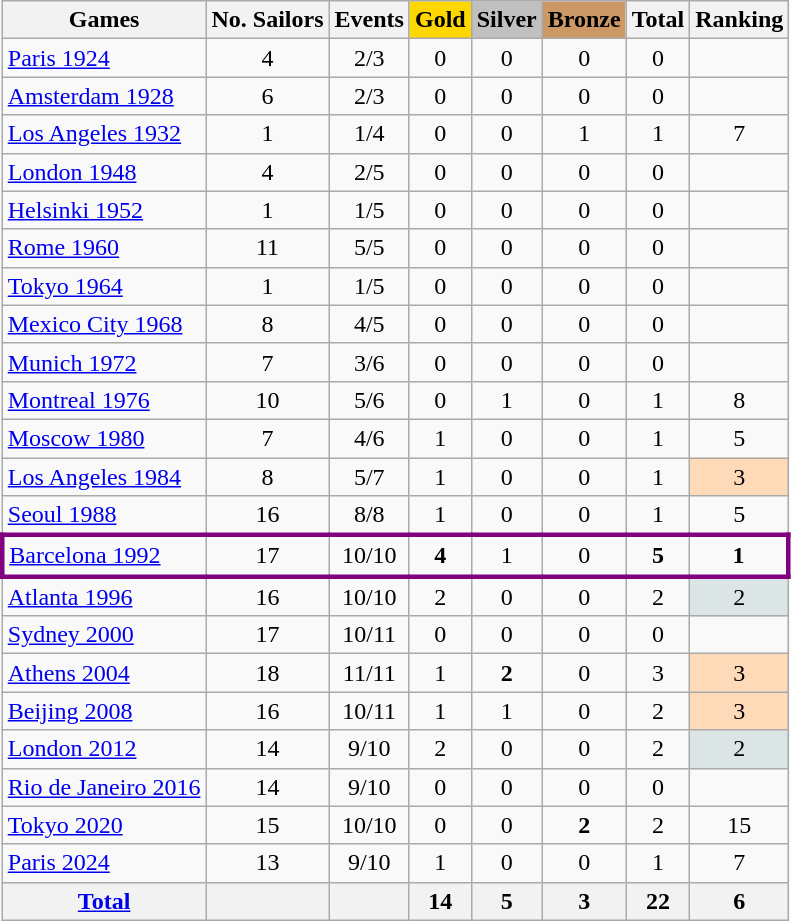<table class="wikitable sortable" style="text-align:center">
<tr>
<th>Games</th>
<th>No. Sailors</th>
<th>Events</th>
<th style="background-color:gold;">Gold</th>
<th style="background-color:silver;">Silver</th>
<th style="background-color:#c96;">Bronze</th>
<th>Total</th>
<th>Ranking</th>
</tr>
<tr>
<td align=left> <a href='#'>Paris 1924</a></td>
<td>4</td>
<td>2/3</td>
<td>0</td>
<td>0</td>
<td>0</td>
<td>0</td>
<td></td>
</tr>
<tr>
<td align=left> <a href='#'>Amsterdam 1928</a></td>
<td>6</td>
<td>2/3</td>
<td>0</td>
<td>0</td>
<td>0</td>
<td>0</td>
<td></td>
</tr>
<tr>
<td align=left> <a href='#'>Los Angeles 1932</a></td>
<td>1</td>
<td>1/4</td>
<td>0</td>
<td>0</td>
<td>1</td>
<td>1</td>
<td>7</td>
</tr>
<tr>
<td align=left> <a href='#'>London 1948</a></td>
<td>4</td>
<td>2/5</td>
<td>0</td>
<td>0</td>
<td>0</td>
<td>0</td>
<td></td>
</tr>
<tr>
<td align=left> <a href='#'>Helsinki 1952</a></td>
<td>1</td>
<td>1/5</td>
<td>0</td>
<td>0</td>
<td>0</td>
<td>0</td>
<td></td>
</tr>
<tr>
<td align=left> <a href='#'>Rome 1960</a></td>
<td>11</td>
<td>5/5</td>
<td>0</td>
<td>0</td>
<td>0</td>
<td>0</td>
<td></td>
</tr>
<tr>
<td align=left> <a href='#'>Tokyo 1964</a></td>
<td>1</td>
<td>1/5</td>
<td>0</td>
<td>0</td>
<td>0</td>
<td>0</td>
<td></td>
</tr>
<tr>
<td align=left> <a href='#'>Mexico City 1968</a></td>
<td>8</td>
<td>4/5</td>
<td>0</td>
<td>0</td>
<td>0</td>
<td>0</td>
<td></td>
</tr>
<tr>
<td align=left> <a href='#'>Munich 1972</a></td>
<td>7</td>
<td>3/6</td>
<td>0</td>
<td>0</td>
<td>0</td>
<td>0</td>
<td></td>
</tr>
<tr>
<td align=left> <a href='#'>Montreal 1976</a></td>
<td>10</td>
<td>5/6</td>
<td>0</td>
<td>1</td>
<td>0</td>
<td>1</td>
<td>8</td>
</tr>
<tr>
<td align=left> <a href='#'>Moscow 1980</a></td>
<td>7</td>
<td>4/6</td>
<td>1</td>
<td>0</td>
<td>0</td>
<td>1</td>
<td>5</td>
</tr>
<tr>
<td align=left> <a href='#'>Los Angeles 1984</a></td>
<td>8</td>
<td>5/7</td>
<td>1</td>
<td>0</td>
<td>0</td>
<td>1</td>
<td bgcolor=ffdab9>3</td>
</tr>
<tr>
<td align=left> <a href='#'>Seoul 1988</a></td>
<td>16</td>
<td>8/8</td>
<td>1</td>
<td>0</td>
<td>0</td>
<td>1</td>
<td>5</td>
</tr>
<tr align=center style="border: 3px solid purple">
<td align=left> <a href='#'>Barcelona 1992</a></td>
<td>17</td>
<td>10/10</td>
<td><strong>4</strong></td>
<td>1</td>
<td>0</td>
<td><strong>5</strong></td>
<td bgco8lor="F7F6A8"><strong>1</strong></td>
</tr>
<tr>
<td align=left> <a href='#'>Atlanta 1996</a></td>
<td>16</td>
<td>10/10</td>
<td>2</td>
<td>0</td>
<td>0</td>
<td>2</td>
<td bgcolor=dce5e5>2</td>
</tr>
<tr>
<td align=left> <a href='#'>Sydney 2000</a></td>
<td>17</td>
<td>10/11</td>
<td>0</td>
<td>0</td>
<td>0</td>
<td>0</td>
<td></td>
</tr>
<tr>
<td align=left> <a href='#'>Athens 2004</a></td>
<td>18</td>
<td>11/11</td>
<td>1</td>
<td><strong>2</strong></td>
<td>0</td>
<td>3</td>
<td bgcolor=ffdab9>3</td>
</tr>
<tr>
<td align=left> <a href='#'>Beijing 2008</a></td>
<td>16</td>
<td>10/11</td>
<td>1</td>
<td>1</td>
<td>0</td>
<td>2</td>
<td bgcolor=ffdab9>3</td>
</tr>
<tr>
<td align=left> <a href='#'>London 2012</a></td>
<td>14</td>
<td>9/10</td>
<td>2</td>
<td>0</td>
<td>0</td>
<td>2</td>
<td bgcolor=dce5e5>2</td>
</tr>
<tr>
<td align=left> <a href='#'>Rio de Janeiro 2016</a></td>
<td>14</td>
<td>9/10</td>
<td>0</td>
<td>0</td>
<td>0</td>
<td>0</td>
<td></td>
</tr>
<tr>
<td align=left> <a href='#'>Tokyo 2020</a></td>
<td>15</td>
<td>10/10</td>
<td>0</td>
<td>0</td>
<td><strong>2</strong></td>
<td>2</td>
<td>15</td>
</tr>
<tr>
<td align=left> <a href='#'>Paris 2024</a></td>
<td>13</td>
<td>9/10</td>
<td>1</td>
<td>0</td>
<td>0</td>
<td>1</td>
<td>7</td>
</tr>
<tr>
<th><a href='#'>Total</a></th>
<th></th>
<th></th>
<th>14</th>
<th>5</th>
<th>3</th>
<th>22</th>
<th>6</th>
</tr>
</table>
